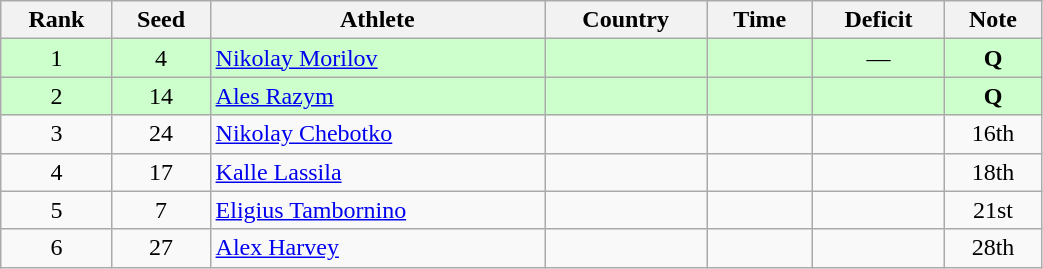<table class="wikitable sortable" style="text-align:center" width=55%>
<tr>
<th>Rank</th>
<th>Seed</th>
<th>Athlete</th>
<th>Country</th>
<th>Time</th>
<th>Deficit</th>
<th>Note</th>
</tr>
<tr bgcolor=ccffcc>
<td>1</td>
<td>4</td>
<td align=left><a href='#'>Nikolay Morilov</a></td>
<td align=left></td>
<td></td>
<td>—</td>
<td><strong>Q</strong></td>
</tr>
<tr bgcolor=ccffcc>
<td>2</td>
<td>14</td>
<td align=left><a href='#'>Ales Razym</a></td>
<td align=left></td>
<td></td>
<td></td>
<td><strong>Q</strong></td>
</tr>
<tr>
<td>3</td>
<td>24</td>
<td align=left><a href='#'>Nikolay Chebotko</a></td>
<td align=left></td>
<td></td>
<td></td>
<td>16th</td>
</tr>
<tr>
<td>4</td>
<td>17</td>
<td align=left><a href='#'>Kalle Lassila</a></td>
<td align=left></td>
<td></td>
<td></td>
<td>18th</td>
</tr>
<tr>
<td>5</td>
<td>7</td>
<td align=left><a href='#'>Eligius Tambornino</a></td>
<td align=left></td>
<td></td>
<td></td>
<td>21st</td>
</tr>
<tr>
<td>6</td>
<td>27</td>
<td align=left><a href='#'>Alex Harvey</a></td>
<td align=left></td>
<td></td>
<td></td>
<td>28th</td>
</tr>
</table>
